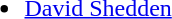<table style="width:100%;">
<tr>
<td style="vertical-align:top; width:20%;"><br><ul><li> <a href='#'>David Shedden</a></li></ul></td>
<td style="vertical-align:top; width:20%;"></td>
<td style="vertical-align:top; width:20%;"></td>
</tr>
</table>
